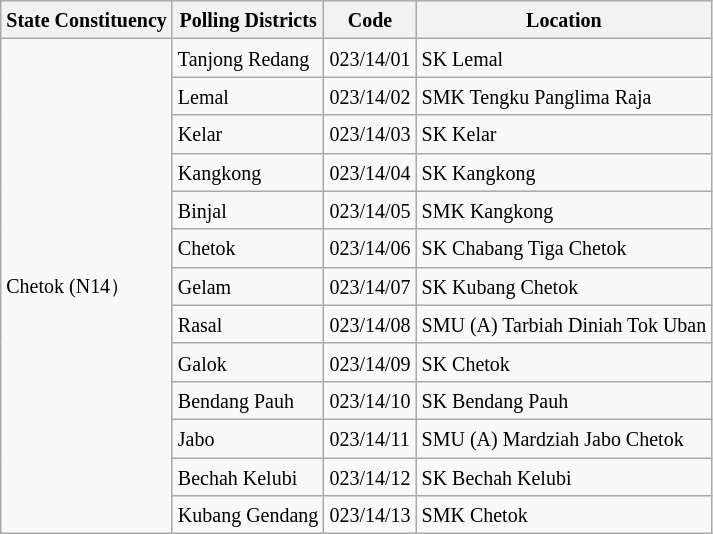<table class="wikitable sortable mw-collapsible">
<tr>
<th><small>State Constituency</small></th>
<th><small>Polling Districts</small></th>
<th><small>Code</small></th>
<th><small>Location</small></th>
</tr>
<tr>
<td rowspan="13"><small>Chetok (N14）</small></td>
<td><small>Tanjong Redang</small></td>
<td><small>023/14/01</small></td>
<td><small>SK Lemal</small></td>
</tr>
<tr>
<td><small>Lemal</small></td>
<td><small>023/14/02</small></td>
<td><small>SMK Tengku Panglima Raja</small></td>
</tr>
<tr>
<td><small>Kelar</small></td>
<td><small>023/14/03</small></td>
<td><small>SK Kelar</small></td>
</tr>
<tr>
<td><small>Kangkong</small></td>
<td><small>023/14/04</small></td>
<td><small>SK Kangkong</small></td>
</tr>
<tr>
<td><small>Binjal</small></td>
<td><small>023/14/05</small></td>
<td><small>SMK Kangkong</small></td>
</tr>
<tr>
<td><small>Chetok</small></td>
<td><small>023/14/06</small></td>
<td><small>SK Chabang Tiga Chetok</small></td>
</tr>
<tr>
<td><small>Gelam</small></td>
<td><small>023/14/07</small></td>
<td><small>SK Kubang Chetok</small></td>
</tr>
<tr>
<td><small>Rasal</small></td>
<td><small>023/14/08</small></td>
<td><small>SMU (A) Tarbiah Diniah Tok Uban</small></td>
</tr>
<tr>
<td><small>Galok</small></td>
<td><small>023/14/09</small></td>
<td><small>SK Chetok</small></td>
</tr>
<tr>
<td><small>Bendang Pauh</small></td>
<td><small>023/14/10</small></td>
<td><small>SK Bendang Pauh</small></td>
</tr>
<tr>
<td><small>Jabo</small></td>
<td><small>023/14/11</small></td>
<td><small>SMU (A) Mardziah Jabo Chetok</small></td>
</tr>
<tr>
<td><small>Bechah Kelubi</small></td>
<td><small>023/14/12</small></td>
<td><small>SK Bechah Kelubi</small></td>
</tr>
<tr>
<td><small>Kubang Gendang</small></td>
<td><small>023/14/13</small></td>
<td><small>SMK Chetok</small></td>
</tr>
</table>
